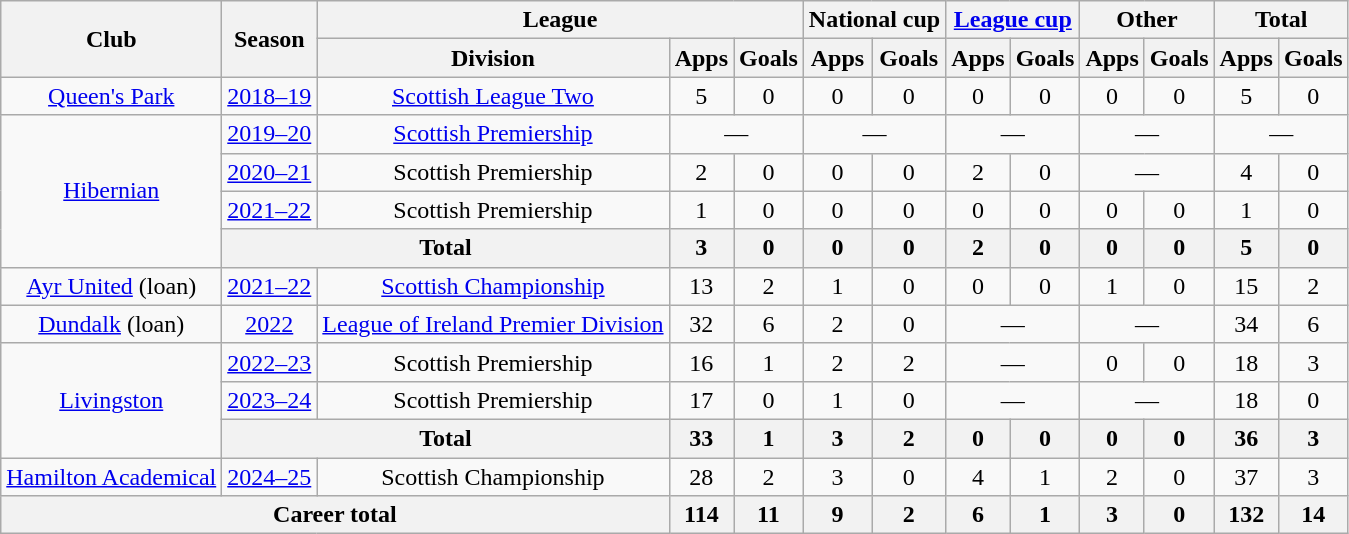<table class="wikitable" style="font-size:100%; text-align:center">
<tr>
<th rowspan="2">Club</th>
<th rowspan="2">Season</th>
<th colspan="3">League</th>
<th colspan="2">National cup</th>
<th colspan="2"><a href='#'>League cup</a></th>
<th colspan="2">Other</th>
<th colspan="2">Total</th>
</tr>
<tr>
<th>Division</th>
<th>Apps</th>
<th>Goals</th>
<th>Apps</th>
<th>Goals</th>
<th>Apps</th>
<th>Goals</th>
<th>Apps</th>
<th>Goals</th>
<th>Apps</th>
<th>Goals</th>
</tr>
<tr>
<td><a href='#'>Queen's Park</a></td>
<td><a href='#'>2018–19</a></td>
<td><a href='#'>Scottish League Two</a></td>
<td>5</td>
<td>0</td>
<td>0</td>
<td>0</td>
<td>0</td>
<td>0</td>
<td>0</td>
<td>0</td>
<td>5</td>
<td>0</td>
</tr>
<tr>
<td rowspan="4"><a href='#'>Hibernian</a></td>
<td><a href='#'>2019–20</a></td>
<td><a href='#'>Scottish Premiership</a></td>
<td colspan="2">—</td>
<td colspan="2">—</td>
<td colspan="2">—</td>
<td colspan="2">—</td>
<td colspan="2">—</td>
</tr>
<tr>
<td><a href='#'>2020–21</a></td>
<td>Scottish Premiership</td>
<td>2</td>
<td>0</td>
<td>0</td>
<td>0</td>
<td>2</td>
<td>0</td>
<td colspan="2">—</td>
<td>4</td>
<td>0</td>
</tr>
<tr>
<td><a href='#'>2021–22</a></td>
<td>Scottish Premiership</td>
<td>1</td>
<td>0</td>
<td>0</td>
<td>0</td>
<td>0</td>
<td>0</td>
<td>0</td>
<td>0</td>
<td>1</td>
<td>0</td>
</tr>
<tr>
<th colspan="2">Total</th>
<th>3</th>
<th>0</th>
<th>0</th>
<th>0</th>
<th>2</th>
<th>0</th>
<th>0</th>
<th>0</th>
<th>5</th>
<th>0</th>
</tr>
<tr>
<td><a href='#'>Ayr United</a> (loan)</td>
<td><a href='#'>2021–22</a></td>
<td><a href='#'>Scottish Championship</a></td>
<td>13</td>
<td>2</td>
<td>1</td>
<td>0</td>
<td>0</td>
<td>0</td>
<td>1</td>
<td>0</td>
<td>15</td>
<td>2</td>
</tr>
<tr>
<td><a href='#'>Dundalk</a> (loan)</td>
<td><a href='#'>2022</a></td>
<td><a href='#'>League of Ireland Premier Division</a></td>
<td>32</td>
<td>6</td>
<td>2</td>
<td>0</td>
<td colspan="2">—</td>
<td colspan="2">—</td>
<td>34</td>
<td>6</td>
</tr>
<tr>
<td rowspan="3"><a href='#'>Livingston</a></td>
<td><a href='#'>2022–23</a></td>
<td>Scottish Premiership</td>
<td>16</td>
<td>1</td>
<td>2</td>
<td>2</td>
<td colspan="2">—</td>
<td>0</td>
<td>0</td>
<td>18</td>
<td>3</td>
</tr>
<tr>
<td><a href='#'>2023–24</a></td>
<td>Scottish Premiership</td>
<td>17</td>
<td>0</td>
<td>1</td>
<td>0</td>
<td colspan="2">—</td>
<td colspan="2">—</td>
<td>18</td>
<td>0</td>
</tr>
<tr>
<th colspan="2">Total</th>
<th>33</th>
<th>1</th>
<th>3</th>
<th>2</th>
<th>0</th>
<th>0</th>
<th>0</th>
<th>0</th>
<th>36</th>
<th>3</th>
</tr>
<tr>
<td><a href='#'>Hamilton Academical</a></td>
<td><a href='#'>2024–25</a></td>
<td>Scottish Championship</td>
<td>28</td>
<td>2</td>
<td>3</td>
<td>0</td>
<td>4</td>
<td>1</td>
<td>2</td>
<td>0</td>
<td>37</td>
<td>3</td>
</tr>
<tr>
<th colspan="3">Career total</th>
<th>114</th>
<th>11</th>
<th>9</th>
<th>2</th>
<th>6</th>
<th>1</th>
<th>3</th>
<th>0</th>
<th>132</th>
<th>14</th>
</tr>
</table>
